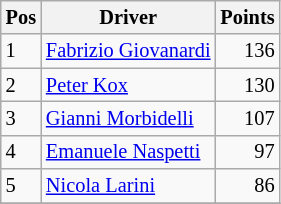<table class="wikitable" style="font-size: 85%;">
<tr>
<th>Pos</th>
<th>Driver</th>
<th>Points</th>
</tr>
<tr>
<td>1</td>
<td> <a href='#'>Fabrizio Giovanardi</a></td>
<td style="text-align:right">136</td>
</tr>
<tr>
<td>2</td>
<td> <a href='#'>Peter Kox</a></td>
<td style="text-align:right">130</td>
</tr>
<tr>
<td>3</td>
<td> <a href='#'>Gianni Morbidelli</a></td>
<td style="text-align:right">107</td>
</tr>
<tr>
<td>4</td>
<td> <a href='#'>Emanuele Naspetti</a></td>
<td style="text-align:right">97</td>
</tr>
<tr>
<td>5</td>
<td> <a href='#'>Nicola Larini</a></td>
<td style="text-align:right">86</td>
</tr>
<tr>
</tr>
</table>
